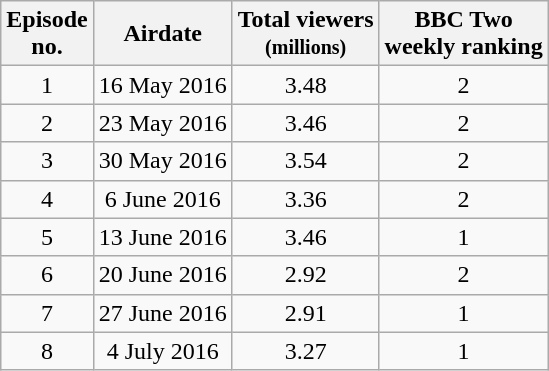<table class="wikitable" style="text-align:center;">
<tr>
<th>Episode<br>no.</th>
<th>Airdate</th>
<th>Total viewers<br><small>(millions)</small></th>
<th>BBC Two<br>weekly ranking</th>
</tr>
<tr>
<td>1</td>
<td>16 May 2016</td>
<td>3.48</td>
<td>2</td>
</tr>
<tr>
<td>2</td>
<td>23 May 2016</td>
<td>3.46</td>
<td>2</td>
</tr>
<tr>
<td>3</td>
<td>30 May 2016</td>
<td>3.54</td>
<td>2</td>
</tr>
<tr>
<td>4</td>
<td>6 June 2016</td>
<td>3.36</td>
<td>2</td>
</tr>
<tr>
<td>5</td>
<td>13 June 2016</td>
<td>3.46</td>
<td>1</td>
</tr>
<tr>
<td>6</td>
<td>20 June 2016</td>
<td>2.92</td>
<td>2</td>
</tr>
<tr>
<td>7</td>
<td>27 June 2016</td>
<td>2.91</td>
<td>1</td>
</tr>
<tr>
<td>8</td>
<td>4 July 2016</td>
<td>3.27</td>
<td>1</td>
</tr>
</table>
